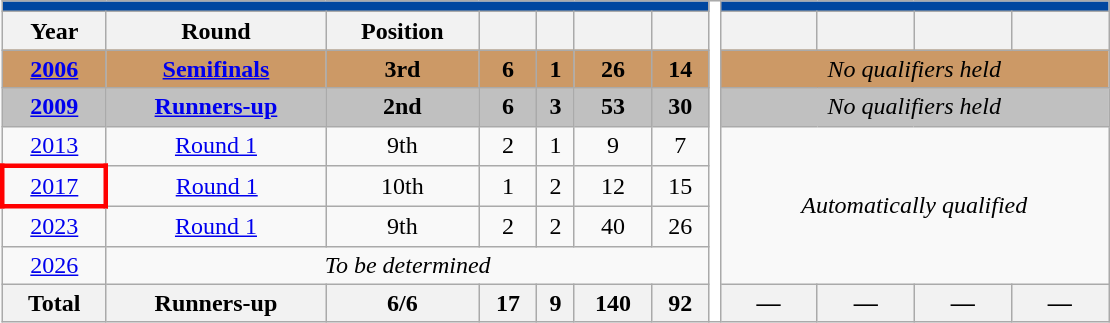<table class="wikitable" style="text-align: center;">
<tr>
<th style="background:#0047A0;" colspan="7"><a href='#'></a> </th>
<th style="background:white; width:1%;" rowspan="9"></th>
<th style="background:#0047A0; color:#FFFFFF;" colspan="5"><a href='#'></a> </th>
</tr>
<tr>
<th>Year</th>
<th>Round</th>
<th>Position</th>
<th></th>
<th></th>
<th></th>
<th></th>
<th></th>
<th></th>
<th></th>
<th></th>
</tr>
<tr style="background:#c96;">
<td>  <strong><a href='#'>2006</a></strong></td>
<td><strong><a href='#'>Semifinals</a></strong></td>
<td><strong>3rd</strong></td>
<td><strong>6</strong></td>
<td><strong>1</strong></td>
<td><strong>26</strong></td>
<td><strong>14</strong></td>
<td colspan=4 align=center><em>No qualifiers held</em></td>
</tr>
<tr style="background:Silver;">
<td>  <strong><a href='#'>2009</a></strong></td>
<td><strong><a href='#'>Runners-up</a></strong></td>
<td><strong>2nd</strong></td>
<td><strong>6</strong></td>
<td><strong>3</strong></td>
<td><strong>53</strong></td>
<td><strong>30</strong></td>
<td colspan=4 align=center><em>No qualifiers held</em></td>
</tr>
<tr>
<td> <a href='#'>2013</a></td>
<td><a href='#'>Round 1</a></td>
<td>9th</td>
<td>2</td>
<td>1</td>
<td>9</td>
<td>7</td>
<td colspan=4 rowspan=4 align=center><em>Automatically qualified</em></td>
</tr>
<tr>
<td style="border: 3px solid red"> <a href='#'>2017</a></td>
<td><a href='#'>Round 1</a></td>
<td>10th</td>
<td>1</td>
<td>2</td>
<td>12</td>
<td>15</td>
</tr>
<tr>
<td> <a href='#'>2023</a></td>
<td><a href='#'>Round 1</a></td>
<td>9th</td>
<td>2</td>
<td>2</td>
<td>40</td>
<td>26</td>
</tr>
<tr>
<td> <a href='#'>2026</a></td>
<td colspan=6 align=center><em>To be determined</em></td>
</tr>
<tr>
<th>Total</th>
<th>Runners-up</th>
<th>6/6</th>
<th>17</th>
<th>9</th>
<th>140</th>
<th>92</th>
<th>—</th>
<th>—</th>
<th>—</th>
<th>—</th>
</tr>
</table>
